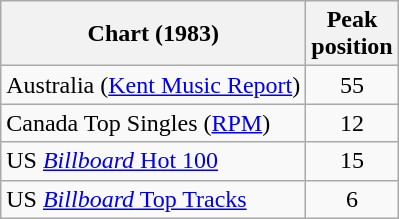<table class="wikitable sortable">
<tr>
<th align="left">Chart (1983)</th>
<th align="center">Peak<br>position</th>
</tr>
<tr>
<td align="left">Australia (<a href='#'>Kent Music Report</a>)</td>
<td align="center">55</td>
</tr>
<tr>
<td align="left">Canada Top Singles (<a href='#'>RPM</a>)</td>
<td align="center">12</td>
</tr>
<tr>
<td align="left">US <a href='#'><em>Billboard</em> Hot 100</a></td>
<td align="center">15</td>
</tr>
<tr>
<td align="left">US <a href='#'><em>Billboard</em> Top Tracks</a></td>
<td align="center">6</td>
</tr>
</table>
